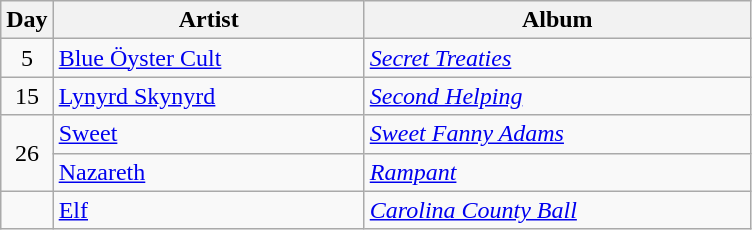<table class="wikitable" border="1">
<tr>
<th>Day</th>
<th width="200">Artist</th>
<th width="250">Album</th>
</tr>
<tr>
<td style="text-align:center;" rowspan="1">5</td>
<td><a href='#'>Blue Öyster Cult</a></td>
<td><em><a href='#'>Secret Treaties</a></em></td>
</tr>
<tr>
<td style="text-align:center;" rowspan="1">15</td>
<td><a href='#'>Lynyrd Skynyrd</a></td>
<td><em><a href='#'>Second Helping</a></em></td>
</tr>
<tr>
<td style="text-align:center;" rowspan="2">26</td>
<td><a href='#'>Sweet</a></td>
<td><em><a href='#'>Sweet Fanny Adams</a></em></td>
</tr>
<tr>
<td><a href='#'>Nazareth</a></td>
<td><em><a href='#'>Rampant</a></em></td>
</tr>
<tr>
<td></td>
<td><a href='#'>Elf</a></td>
<td><em><a href='#'>Carolina County Ball</a></em></td>
</tr>
</table>
